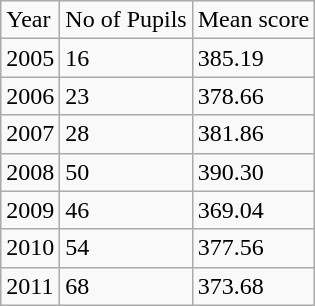<table class="wikitable">
<tr>
<td>Year</td>
<td>No of Pupils</td>
<td>Mean score</td>
</tr>
<tr>
<td>2005</td>
<td>16</td>
<td>385.19</td>
</tr>
<tr>
<td>2006</td>
<td>23</td>
<td>378.66</td>
</tr>
<tr>
<td>2007</td>
<td>28</td>
<td>381.86</td>
</tr>
<tr>
<td>2008</td>
<td>50</td>
<td>390.30</td>
</tr>
<tr>
<td>2009</td>
<td>46</td>
<td>369.04</td>
</tr>
<tr>
<td>2010</td>
<td>54</td>
<td>377.56</td>
</tr>
<tr>
<td>2011</td>
<td>68</td>
<td>373.68</td>
</tr>
</table>
